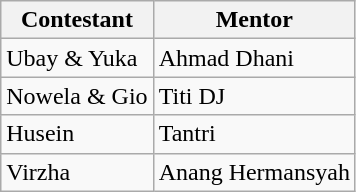<table class="wikitable">
<tr>
<th>Contestant</th>
<th>Mentor</th>
</tr>
<tr>
<td>Ubay & Yuka</td>
<td>Ahmad Dhani</td>
</tr>
<tr>
<td>Nowela & Gio</td>
<td>Titi DJ</td>
</tr>
<tr>
<td>Husein</td>
<td>Tantri</td>
</tr>
<tr>
<td>Virzha</td>
<td>Anang Hermansyah</td>
</tr>
</table>
